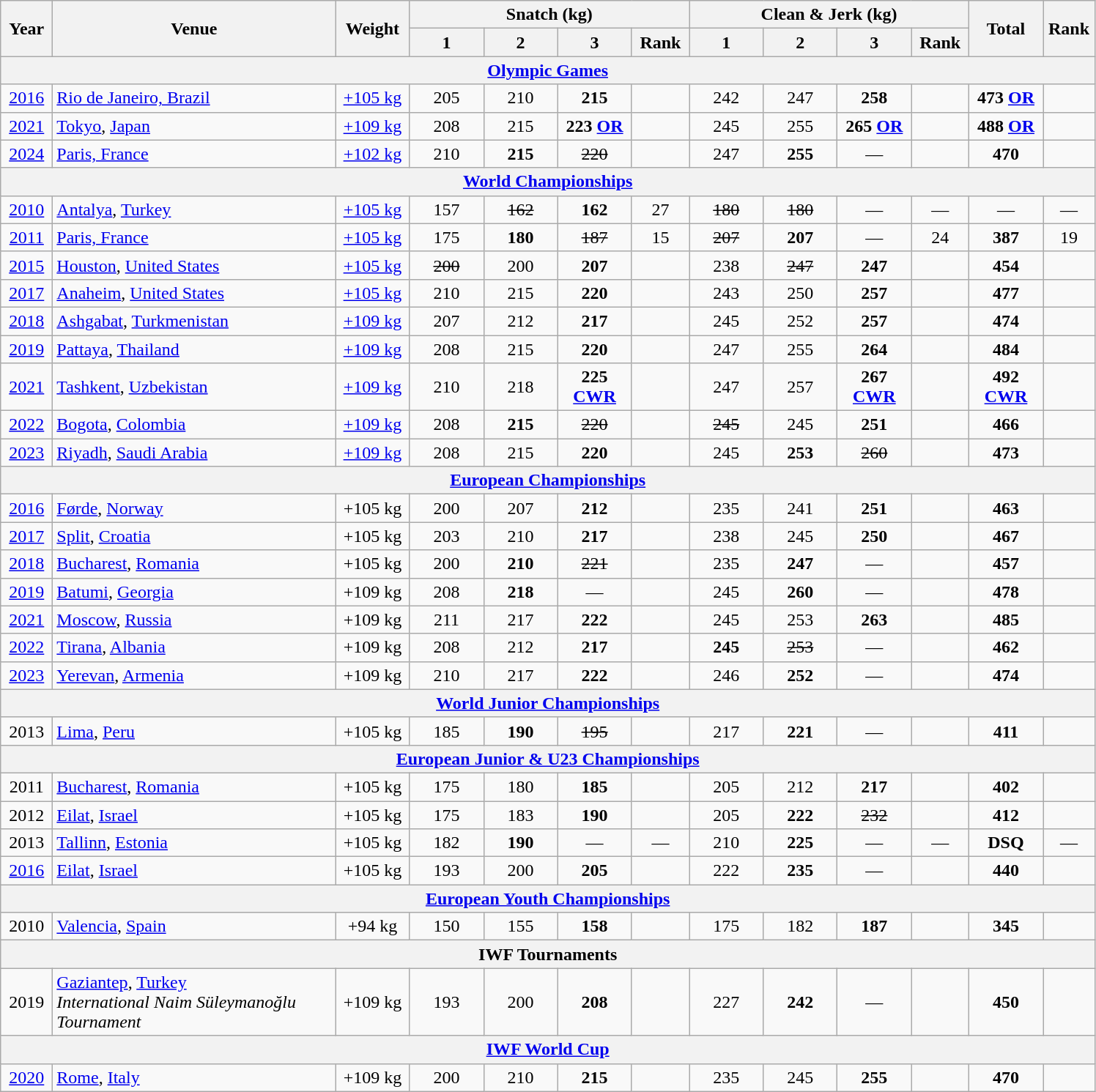<table class="wikitable" style="text-align:center;">
<tr>
<th rowspan=2 width=40>Year</th>
<th rowspan=2 width=250>Venue</th>
<th rowspan=2 width=60>Weight</th>
<th colspan=4>Snatch (kg)</th>
<th colspan=4>Clean & Jerk (kg)</th>
<th rowspan=2 width=60>Total</th>
<th rowspan=2 width=40>Rank</th>
</tr>
<tr>
<th width=60>1</th>
<th width=60>2</th>
<th width=60>3</th>
<th width=45>Rank</th>
<th width=60>1</th>
<th width=60>2</th>
<th width=60>3</th>
<th width=45>Rank</th>
</tr>
<tr>
<th colspan=13><a href='#'>Olympic Games</a></th>
</tr>
<tr>
<td><a href='#'>2016</a></td>
<td align=left><a href='#'>Rio de Janeiro, Brazil</a></td>
<td><a href='#'>+105 kg</a></td>
<td>205</td>
<td>210</td>
<td><strong>215</strong></td>
<td></td>
<td>242</td>
<td>247</td>
<td><strong>258</strong></td>
<td></td>
<td><strong>473 <a href='#'>OR</a></strong></td>
<td><strong></strong></td>
</tr>
<tr>
<td><a href='#'>2021</a></td>
<td align=left><a href='#'>Tokyo</a>, <a href='#'>Japan</a></td>
<td><a href='#'>+109 kg</a></td>
<td>208</td>
<td>215</td>
<td><strong>223 <a href='#'>OR</a></strong></td>
<td></td>
<td>245</td>
<td>255</td>
<td><strong>265 <a href='#'>OR</a></strong></td>
<td></td>
<td><strong>488 <a href='#'>OR</a></strong></td>
<td><strong></strong></td>
</tr>
<tr>
<td><a href='#'>2024</a></td>
<td align=left><a href='#'>Paris, France</a></td>
<td><a href='#'>+102 kg</a></td>
<td>210</td>
<td><strong>215</strong></td>
<td><s>220</s></td>
<td></td>
<td>247</td>
<td><strong>255</strong></td>
<td>—</td>
<td></td>
<td><strong>470</strong></td>
<td><strong></strong></td>
</tr>
<tr>
<th colspan=13><a href='#'>World Championships</a></th>
</tr>
<tr>
<td><a href='#'>2010</a></td>
<td align=left><a href='#'>Antalya</a>, <a href='#'>Turkey</a></td>
<td><a href='#'>+105 kg</a></td>
<td>157</td>
<td><s>162</s></td>
<td><strong>162</strong></td>
<td>27</td>
<td><s>180</s></td>
<td><s>180</s></td>
<td>—</td>
<td>—</td>
<td>—</td>
<td>—</td>
</tr>
<tr>
<td><a href='#'>2011</a></td>
<td align=left><a href='#'>Paris, France</a></td>
<td><a href='#'>+105 kg</a></td>
<td>175</td>
<td><strong>180</strong></td>
<td><s>187</s></td>
<td>15</td>
<td><s>207</s></td>
<td><strong>207</strong></td>
<td>—</td>
<td>24</td>
<td><strong>387</strong></td>
<td>19</td>
</tr>
<tr>
<td><a href='#'>2015</a></td>
<td align=left><a href='#'>Houston</a>, <a href='#'>United States</a></td>
<td><a href='#'>+105 kg</a></td>
<td><s>200</s></td>
<td>200</td>
<td><strong>207</strong></td>
<td></td>
<td>238</td>
<td><s>247</s></td>
<td><strong>247</strong></td>
<td></td>
<td><strong>454</strong></td>
<td></td>
</tr>
<tr>
<td><a href='#'>2017</a></td>
<td align=left><a href='#'>Anaheim</a>, <a href='#'>United States</a></td>
<td><a href='#'>+105 kg</a></td>
<td>210</td>
<td>215</td>
<td><strong>220</strong> </td>
<td></td>
<td>243</td>
<td>250</td>
<td><strong>257</strong></td>
<td></td>
<td><strong>477</strong> </td>
<td></td>
</tr>
<tr>
<td><a href='#'>2018</a></td>
<td align=left><a href='#'>Ashgabat</a>, <a href='#'>Turkmenistan</a></td>
<td><a href='#'>+109 kg</a></td>
<td>207</td>
<td>212</td>
<td><strong>217</strong></td>
<td></td>
<td>245</td>
<td>252</td>
<td><strong>257</strong></td>
<td></td>
<td><strong>474</strong></td>
<td></td>
</tr>
<tr>
<td><a href='#'>2019</a></td>
<td align=left><a href='#'>Pattaya</a>, <a href='#'>Thailand</a></td>
<td><a href='#'>+109 kg</a></td>
<td>208</td>
<td>215</td>
<td><strong>220</strong></td>
<td></td>
<td>247</td>
<td>255</td>
<td><strong>264</strong></td>
<td></td>
<td><strong>484</strong></td>
<td></td>
</tr>
<tr>
<td><a href='#'>2021</a></td>
<td align=left><a href='#'>Tashkent</a>, <a href='#'>Uzbekistan</a></td>
<td><a href='#'>+109 kg</a></td>
<td>210</td>
<td>218</td>
<td><strong>225 <a href='#'>CWR</a></strong></td>
<td></td>
<td>247</td>
<td>257</td>
<td><strong>267 <a href='#'>CWR</a></strong></td>
<td></td>
<td><strong>492 <a href='#'>CWR</a></strong></td>
<td></td>
</tr>
<tr>
<td><a href='#'>2022</a></td>
<td align=left><a href='#'>Bogota</a>, <a href='#'>Colombia</a></td>
<td><a href='#'>+109 kg</a></td>
<td>208</td>
<td><strong>215</strong></td>
<td><s>220</s></td>
<td></td>
<td><s>245</s></td>
<td>245</td>
<td><strong>251</strong></td>
<td></td>
<td><strong>466</strong></td>
<td></td>
</tr>
<tr>
<td><a href='#'>2023</a></td>
<td align=left><a href='#'>Riyadh</a>, <a href='#'>Saudi Arabia</a></td>
<td><a href='#'>+109 kg</a></td>
<td>208</td>
<td>215</td>
<td><strong>220</strong></td>
<td></td>
<td>245</td>
<td><strong>253</strong></td>
<td><s>260</s></td>
<td></td>
<td><strong>473</strong></td>
<td></td>
</tr>
<tr>
<th colspan=13><a href='#'>European Championships</a></th>
</tr>
<tr>
<td><a href='#'>2016</a></td>
<td align=left><a href='#'>Førde</a>, <a href='#'>Norway</a></td>
<td>+105 kg</td>
<td>200</td>
<td>207</td>
<td><strong>212</strong></td>
<td><strong></strong></td>
<td>235</td>
<td>241</td>
<td><strong>251</strong></td>
<td><strong></strong></td>
<td><strong>463</strong></td>
<td><strong></strong></td>
</tr>
<tr>
<td><a href='#'>2017</a></td>
<td align=left><a href='#'>Split</a>, <a href='#'>Croatia</a></td>
<td>+105 kg</td>
<td>203</td>
<td>210</td>
<td><strong>217</strong></td>
<td><strong></strong></td>
<td>238</td>
<td>245</td>
<td><strong>250</strong></td>
<td><strong></strong></td>
<td><strong>467</strong></td>
<td><strong></strong></td>
</tr>
<tr>
<td><a href='#'>2018</a></td>
<td align=left><a href='#'>Bucharest</a>, <a href='#'>Romania</a></td>
<td>+105 kg</td>
<td>200</td>
<td><strong>210</strong></td>
<td><s>221</s></td>
<td><strong></strong></td>
<td>235</td>
<td><strong>247</strong></td>
<td>—</td>
<td><strong></strong></td>
<td><strong>457</strong></td>
<td><strong></strong></td>
</tr>
<tr>
<td><a href='#'>2019</a></td>
<td align=left><a href='#'>Batumi</a>, <a href='#'>Georgia</a></td>
<td>+109 kg</td>
<td>208</td>
<td><strong>218</strong></td>
<td>—</td>
<td></td>
<td>245</td>
<td><strong>260</strong></td>
<td>—</td>
<td></td>
<td><strong>478</strong></td>
<td></td>
</tr>
<tr>
<td><a href='#'>2021</a></td>
<td align=left><a href='#'>Moscow</a>, <a href='#'>Russia</a></td>
<td>+109 kg</td>
<td>211</td>
<td>217</td>
<td><strong>222</strong></td>
<td></td>
<td>245</td>
<td>253</td>
<td><strong>263</strong></td>
<td></td>
<td><strong>485</strong></td>
<td></td>
</tr>
<tr>
<td><a href='#'>2022</a></td>
<td align=left><a href='#'>Tirana</a>, <a href='#'>Albania</a></td>
<td>+109 kg</td>
<td>208</td>
<td>212</td>
<td><strong>217</strong></td>
<td></td>
<td><strong>245</strong></td>
<td><s>253</s></td>
<td>—</td>
<td></td>
<td><strong>462</strong></td>
<td></td>
</tr>
<tr>
<td><a href='#'>2023</a></td>
<td align=left><a href='#'>Yerevan</a>, <a href='#'>Armenia</a></td>
<td>+109 kg</td>
<td>210</td>
<td>217</td>
<td><strong>222</strong></td>
<td></td>
<td>246</td>
<td><strong>252</strong></td>
<td>—</td>
<td></td>
<td><strong>474</strong></td>
<td></td>
</tr>
<tr>
<th colspan=13><a href='#'>World Junior Championships</a></th>
</tr>
<tr>
<td>2013</td>
<td align=left><a href='#'>Lima</a>, <a href='#'>Peru</a></td>
<td>+105 kg</td>
<td>185</td>
<td><strong>190</strong></td>
<td><s>195</s></td>
<td><strong></strong></td>
<td>217</td>
<td><strong>221</strong></td>
<td>—</td>
<td><strong></strong></td>
<td><strong>411</strong></td>
<td><strong></strong></td>
</tr>
<tr>
<th colspan=13><a href='#'>European Junior & U23 Championships</a></th>
</tr>
<tr>
<td>2011</td>
<td align=left><a href='#'>Bucharest</a>, <a href='#'>Romania</a></td>
<td>+105 kg</td>
<td>175</td>
<td>180</td>
<td><strong>185</strong></td>
<td><strong></strong></td>
<td>205</td>
<td>212</td>
<td><strong>217</strong></td>
<td><strong></strong></td>
<td><strong>402</strong></td>
<td><strong></strong></td>
</tr>
<tr>
<td>2012</td>
<td align=left><a href='#'>Eilat</a>, <a href='#'>Israel</a></td>
<td>+105 kg</td>
<td>175</td>
<td>183</td>
<td><strong>190</strong></td>
<td><strong></strong></td>
<td>205</td>
<td><strong>222</strong></td>
<td><s>232</s></td>
<td><strong></strong></td>
<td><strong>412</strong></td>
<td><strong></strong></td>
</tr>
<tr>
<td>2013</td>
<td align=left><a href='#'>Tallinn</a>, <a href='#'>Estonia</a></td>
<td>+105 kg</td>
<td>182</td>
<td><strong>190</strong></td>
<td>—</td>
<td>—</td>
<td>210</td>
<td><strong>225</strong></td>
<td>—</td>
<td>—</td>
<td><strong>DSQ</strong></td>
<td>—</td>
</tr>
<tr>
<td><a href='#'>2016</a></td>
<td align=left><a href='#'>Eilat</a>, <a href='#'>Israel</a></td>
<td>+105 kg</td>
<td>193</td>
<td>200</td>
<td><strong>205</strong></td>
<td><strong></strong></td>
<td>222</td>
<td><strong>235</strong></td>
<td>—</td>
<td><strong></strong></td>
<td><strong>440</strong></td>
<td><strong></strong></td>
</tr>
<tr>
<th colspan=13><a href='#'>European Youth Championships</a></th>
</tr>
<tr>
<td>2010</td>
<td align=left><a href='#'>Valencia</a>, <a href='#'>Spain</a></td>
<td>+94 kg</td>
<td>150</td>
<td>155</td>
<td><strong>158</strong></td>
<td><strong></strong></td>
<td>175</td>
<td>182</td>
<td><strong>187</strong></td>
<td><strong></strong></td>
<td><strong>345</strong></td>
<td><strong></strong></td>
</tr>
<tr>
<th colspan=13>IWF Tournaments</th>
</tr>
<tr>
<td>2019</td>
<td align="left"><a href='#'>Gaziantep</a>, <a href='#'>Turkey</a><br><em>International Naim Süleymanoğlu Tournament</em></td>
<td>+109 kg</td>
<td>193</td>
<td>200</td>
<td><strong>208</strong></td>
<td><strong></strong></td>
<td>227</td>
<td><strong>242</strong></td>
<td>—</td>
<td><strong></strong></td>
<td><strong>450</strong></td>
<td><strong></strong></td>
</tr>
<tr>
<th colspan=13><a href='#'>IWF World Cup</a></th>
</tr>
<tr>
<td><a href='#'>2020</a></td>
<td align=left><a href='#'>Rome</a>, <a href='#'>Italy</a></td>
<td>+109 kg</td>
<td>200</td>
<td>210</td>
<td><strong>215</strong></td>
<td><strong></strong></td>
<td>235</td>
<td>245</td>
<td><strong>255</strong></td>
<td><strong></strong></td>
<td><strong>470</strong></td>
<td><strong></strong></td>
</tr>
</table>
